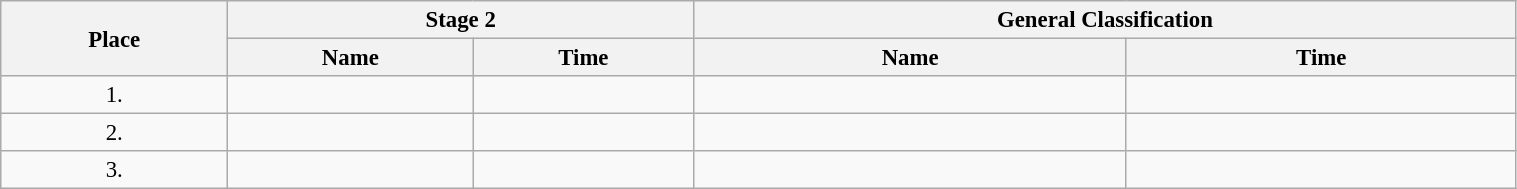<table class=wikitable style="font-size:95%" width="80%">
<tr>
<th rowspan="2">Place</th>
<th colspan="2">Stage 2</th>
<th colspan="2">General Classification</th>
</tr>
<tr>
<th>Name</th>
<th>Time</th>
<th>Name</th>
<th>Time</th>
</tr>
<tr>
<td align="center">1.</td>
<td></td>
<td></td>
<td></td>
<td></td>
</tr>
<tr>
<td align="center">2.</td>
<td></td>
<td></td>
<td></td>
<td></td>
</tr>
<tr>
<td align="center">3.</td>
<td></td>
<td></td>
<td></td>
<td></td>
</tr>
</table>
